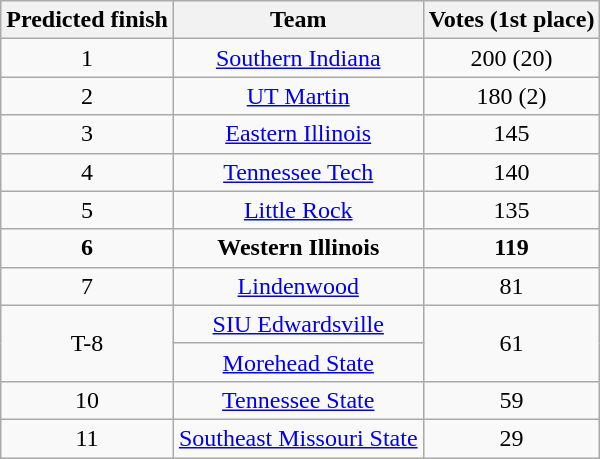<table class="wikitable" border="1">
<tr align=center>
<th style= >Predicted finish</th>
<th style= >Team</th>
<th style= >Votes (1st place)</th>
</tr>
<tr align="center">
<td>1</td>
<td><a href='#'>Southern Indiana</a></td>
<td>200 (20)</td>
</tr>
<tr align="center">
<td>2</td>
<td><a href='#'>UT Martin</a></td>
<td>180 (2)</td>
</tr>
<tr align="center">
<td>3</td>
<td><a href='#'>Eastern Illinois</a></td>
<td>145</td>
</tr>
<tr align="center">
<td>4</td>
<td><a href='#'>Tennessee Tech</a></td>
<td>140</td>
</tr>
<tr align="center">
<td>5</td>
<td><a href='#'>Little Rock</a></td>
<td>135</td>
</tr>
<tr align="center">
<td><strong>6</strong></td>
<td><strong>Western Illinois</strong></td>
<td><strong>119</strong></td>
</tr>
<tr align="center">
<td>7</td>
<td><a href='#'>Lindenwood</a></td>
<td>81</td>
</tr>
<tr align="center">
<td rowspan=2>T-8</td>
<td><a href='#'>SIU Edwardsville</a></td>
<td rowspan=2>61</td>
</tr>
<tr align="center">
<td><a href='#'>Morehead State</a></td>
</tr>
<tr align="center">
<td>10</td>
<td><a href='#'>Tennessee State</a></td>
<td>59</td>
</tr>
<tr align="center">
<td>11</td>
<td><a href='#'>Southeast Missouri State</a></td>
<td>29</td>
</tr>
</table>
